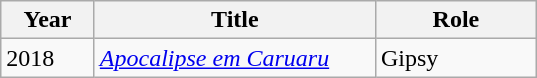<table class="wikitable sortable">
<tr>
<th width=055>Year</th>
<th width=180>Title</th>
<th width=100>Role</th>
</tr>
<tr>
<td>2018</td>
<td><em><a href='#'>Apocalipse em Caruaru</a></em></td>
<td>Gipsy</td>
</tr>
</table>
